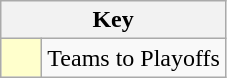<table class="wikitable" style="text-align: center;">
<tr>
<th colspan=2>Key</th>
</tr>
<tr>
<td style="background:#ffffcc; width:20px;"></td>
<td align=left>Teams to Playoffs</td>
</tr>
</table>
